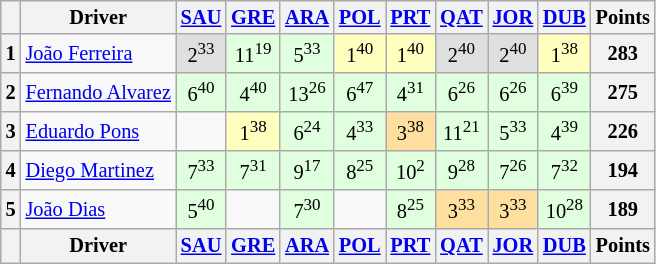<table class="wikitable" style="font-size: 85%; text-align: center">
<tr valign="top">
<th valign="middle"></th>
<th valign="middle">Driver</th>
<th><a href='#'>SAU</a><br></th>
<th><a href='#'>GRE</a><br></th>
<th><a href='#'>ARA</a><br></th>
<th><a href='#'>POL</a><br></th>
<th><a href='#'>PRT</a><br></th>
<th><a href='#'>QAT</a><br></th>
<th><a href='#'>JOR</a><br></th>
<th><a href='#'>DUB</a><br></th>
<th valign="middle">Points</th>
</tr>
<tr>
<th>1</th>
<td align="left"> <a href='#'>João Ferreira</a></td>
<td style="background:#dfdfdf;">2<sup>33</sup></td>
<td style="background:#dfffdf;">11<sup>19</sup></td>
<td style="background:#dfffdf;">5<sup>33</sup></td>
<td style="background:#ffffbf;">1<sup>40</sup></td>
<td style="background:#ffffbf;">1<sup>40</sup></td>
<td style="background:#dfdfdf;">2<sup>40</sup></td>
<td style="background:#dfdfdf;">2<sup>40</sup></td>
<td style="background:#ffffbf;">1<sup>38</sup></td>
<th>283</th>
</tr>
<tr>
<th>2</th>
<td align="left"> <a href='#'>Fernando Alvarez</a></td>
<td style="background:#dfffdf;">6<sup>40</sup></td>
<td style="background:#dfffdf;">4<sup>40</sup></td>
<td style="background:#dfffdf;">13<sup>26</sup></td>
<td style="background:#dfffdf;">6<sup>47</sup></td>
<td style="background:#dfffdf;">4<sup>31</sup></td>
<td style="background:#dfffdf;">6<sup>26</sup></td>
<td style="background:#dfffdf;">6<sup>26</sup></td>
<td style="background:#dfffdf;">6<sup>39</sup></td>
<th>275</th>
</tr>
<tr>
<th>3</th>
<td align="left"> <a href='#'>Eduardo Pons</a></td>
<td style="background:#;"></td>
<td style="background:#ffffbf;">1<sup>38</sup></td>
<td style="background:#dfffdf;">6<sup>24</sup></td>
<td style="background:#dfffdf;">4<sup>33</sup></td>
<td style="background:#ffdf9f;">3<sup>38</sup></td>
<td style="background:#dfffdf;">11<sup>21</sup></td>
<td style="background:#dfffdf;">5<sup>33</sup></td>
<td style="background:#dfffdf;">4<sup>39</sup></td>
<th>226</th>
</tr>
<tr>
<th>4</th>
<td align="left"> <a href='#'>Diego Martinez</a></td>
<td style="background:#dfffdf;">7<sup>33</sup></td>
<td style="background:#dfffdf;">7<sup>31</sup></td>
<td style="background:#dfffdf;">9<sup>17</sup></td>
<td style="background:#dfffdf;">8<sup>25</sup></td>
<td style="background:#dfffdf;">10<sup>2</sup></td>
<td style="background:#dfffdf;">9<sup>28</sup></td>
<td style="background:#dfffdf;">7<sup>26</sup></td>
<td style="background:#dfffdf;">7<sup>32</sup></td>
<th>194</th>
</tr>
<tr>
<th>5</th>
<td align="left"> <a href='#'>João Dias</a></td>
<td style="background:#dfffdf;">5<sup>40</sup></td>
<td style="background:#;"></td>
<td style="background:#dfffdf;">7<sup>30</sup></td>
<td></td>
<td style="background:#dfffdf;">8<sup>25</sup></td>
<td style="background:#ffdf9f;">3<sup>33</sup></td>
<td style="background:#ffdf9f;">3<sup>33</sup></td>
<td style="background:#dfffdf;">10<sup>28</sup></td>
<th>189</th>
</tr>
<tr>
<th valign="middle"></th>
<th valign="middle">Driver</th>
<th><a href='#'>SAU</a><br></th>
<th><a href='#'>GRE</a><br></th>
<th><a href='#'>ARA</a><br></th>
<th><a href='#'>POL</a><br></th>
<th><a href='#'>PRT</a><br></th>
<th><a href='#'>QAT</a><br></th>
<th><a href='#'>JOR</a><br></th>
<th><a href='#'>DUB</a><br></th>
<th valign="middle">Points</th>
</tr>
</table>
